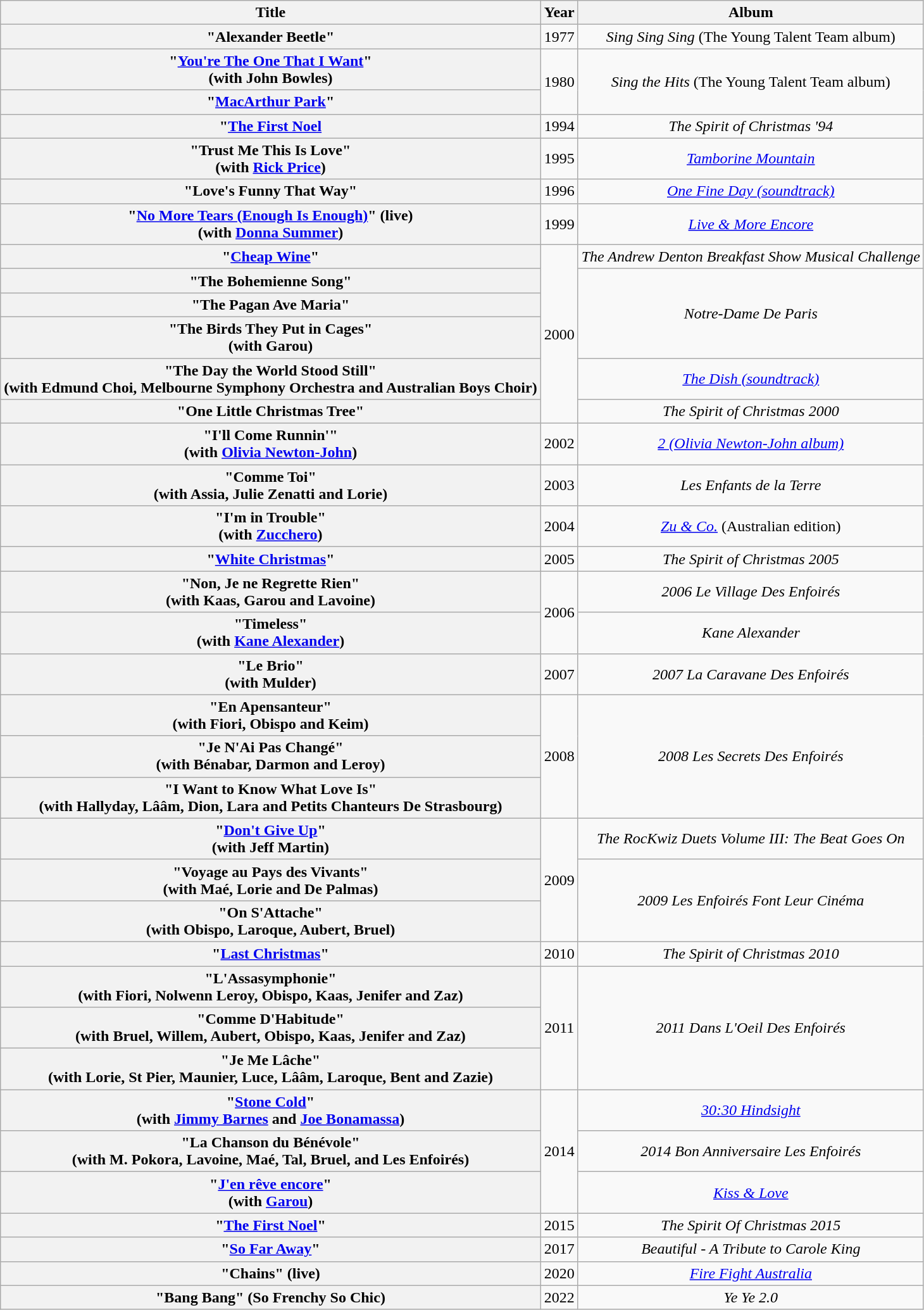<table class="wikitable plainrowheaders" style="text-align:center;" border="1">
<tr>
<th scope="col">Title</th>
<th scope="col">Year</th>
<th scope="col">Album</th>
</tr>
<tr>
<th scope="row">"Alexander Beetle"</th>
<td>1977</td>
<td><em>Sing Sing Sing</em> (The Young Talent Team album)</td>
</tr>
<tr>
<th scope="row">"<a href='#'>You're The One That I Want</a>" <br> (with John Bowles)</th>
<td rowspan=2>1980</td>
<td rowspan=2><em>Sing the Hits</em> (The Young Talent Team album)</td>
</tr>
<tr>
<th scope="row">"<a href='#'>MacArthur Park</a>"</th>
</tr>
<tr>
<th scope="row">"<a href='#'>The First Noel</a></th>
<td>1994</td>
<td><em>The Spirit of Christmas '94</em></td>
</tr>
<tr>
<th scope="row">"Trust Me This Is Love" <br> (with <a href='#'>Rick Price</a>)</th>
<td>1995</td>
<td><em><a href='#'>Tamborine Mountain</a></em></td>
</tr>
<tr>
<th scope="row">"Love's Funny That Way"</th>
<td>1996</td>
<td><em><a href='#'>One Fine Day (soundtrack)</a></em></td>
</tr>
<tr>
<th scope="row">"<a href='#'>No More Tears (Enough Is Enough)</a>" (live) <br> (with <a href='#'>Donna Summer</a>)</th>
<td>1999</td>
<td><em><a href='#'>Live & More Encore</a></em></td>
</tr>
<tr>
<th scope="row">"<a href='#'>Cheap Wine</a>"</th>
<td rowspan=6>2000</td>
<td><em>The Andrew Denton Breakfast Show Musical Challenge</em></td>
</tr>
<tr>
<th scope="row">"The Bohemienne Song"</th>
<td rowspan=3><em>Notre-Dame De Paris</em></td>
</tr>
<tr>
<th scope="row">"The Pagan Ave Maria"</th>
</tr>
<tr>
<th scope="row">"The Birds They Put in Cages" <br> (with Garou)</th>
</tr>
<tr>
<th scope="row">"The Day the World Stood Still" <br> (with Edmund Choi, Melbourne Symphony Orchestra and Australian Boys Choir)</th>
<td><em><a href='#'>The Dish (soundtrack)</a></em></td>
</tr>
<tr>
<th scope="row">"One Little Christmas Tree"</th>
<td><em>The Spirit of Christmas 2000</em></td>
</tr>
<tr>
<th scope="row">"I'll Come Runnin'" <br> (with <a href='#'>Olivia Newton-John</a>)</th>
<td>2002</td>
<td><em><a href='#'>2 (Olivia Newton-John album)</a></em></td>
</tr>
<tr>
<th scope="row">"Comme Toi" <br> (with Assia, Julie Zenatti and Lorie)</th>
<td>2003</td>
<td><em>Les Enfants de la Terre</em></td>
</tr>
<tr>
<th scope="row">"I'm in Trouble" <br> (with <a href='#'>Zucchero</a>)</th>
<td>2004</td>
<td><em><a href='#'>Zu & Co.</a></em> (Australian edition)</td>
</tr>
<tr>
<th scope="row">"<a href='#'>White Christmas</a>"</th>
<td>2005</td>
<td><em>The Spirit of Christmas 2005</em></td>
</tr>
<tr>
<th scope="row">"Non, Je ne Regrette Rien" <br> (with Kaas, Garou and Lavoine)</th>
<td rowspan=2>2006</td>
<td><em>2006 Le Village Des Enfoirés</em></td>
</tr>
<tr>
<th scope="row">"Timeless" <br> (with <a href='#'>Kane Alexander</a>)</th>
<td><em>Kane Alexander</em></td>
</tr>
<tr>
<th scope="row">"Le Brio" <br> (with Mulder)</th>
<td>2007</td>
<td><em>2007 La Caravane Des Enfoirés</em></td>
</tr>
<tr>
<th scope="row">"En Apensanteur" <br> (with Fiori, Obispo and Keim)</th>
<td rowspan=3>2008</td>
<td rowspan=3><em>2008 Les Secrets Des Enfoirés</em></td>
</tr>
<tr>
<th scope="row">"Je N'Ai Pas Changé" <br> (with Bénabar, Darmon and Leroy)</th>
</tr>
<tr>
<th scope="row">"I Want to Know What Love Is" <br> (with Hallyday, Lââm, Dion, Lara and Petits Chanteurs De Strasbourg)</th>
</tr>
<tr>
<th scope="row">"<a href='#'>Don't Give Up</a>" <br> (with Jeff Martin)</th>
<td rowspan=3>2009</td>
<td><em>The RocKwiz Duets Volume III: The Beat Goes On</em></td>
</tr>
<tr>
<th scope="row">"Voyage au Pays des Vivants" <br> (with Maé, Lorie and De Palmas)</th>
<td rowspan=2><em>2009 Les Enfoirés Font Leur Cinéma</em></td>
</tr>
<tr>
<th scope="row">"On S'Attache" <br> (with Obispo, Laroque, Aubert, Bruel)</th>
</tr>
<tr>
<th scope="row">"<a href='#'>Last Christmas</a>"</th>
<td>2010</td>
<td><em>The Spirit of Christmas 2010</em></td>
</tr>
<tr>
<th scope="row">"L'Assasymphonie" <br> (with Fiori, Nolwenn Leroy, Obispo, Kaas, Jenifer and Zaz)</th>
<td rowspan=3>2011</td>
<td rowspan=3><em>2011 Dans L'Oeil Des Enfoirés</em></td>
</tr>
<tr>
<th scope="row">"Comme D'Habitude" <br> (with Bruel, Willem, Aubert, Obispo, Kaas, Jenifer and Zaz)</th>
</tr>
<tr>
<th scope="row">"Je Me Lâche" <br> (with Lorie, St Pier, Maunier, Luce, Lââm, Laroque, Bent and Zazie)</th>
</tr>
<tr>
<th scope="row">"<a href='#'>Stone Cold</a>" <br> (with <a href='#'>Jimmy Barnes</a> and <a href='#'>Joe Bonamassa</a>)</th>
<td rowspan=3>2014</td>
<td><em><a href='#'>30:30 Hindsight</a></em></td>
</tr>
<tr>
<th scope="row">"La Chanson du Bénévole" <br> (with M. Pokora, Lavoine, Maé, Tal, Bruel, and Les Enfoirés)</th>
<td><em>2014 Bon Anniversaire Les Enfoirés</em></td>
</tr>
<tr>
<th scope="row">"<a href='#'>J'en rêve encore</a>" <br> (with <a href='#'>Garou</a>)</th>
<td><em><a href='#'>Kiss & Love</a></em></td>
</tr>
<tr>
<th scope="row">"<a href='#'>The First Noel</a>"</th>
<td>2015</td>
<td><em>The Spirit Of Christmas 2015 </em></td>
</tr>
<tr>
<th scope="row">"<a href='#'>So Far Away</a>"</th>
<td>2017</td>
<td><em>Beautiful - A Tribute to Carole King</em></td>
</tr>
<tr>
<th scope="row">"Chains" (live)</th>
<td>2020</td>
<td><em><a href='#'>Fire Fight Australia</a></em></td>
</tr>
<tr>
<th scope="row">"Bang Bang" (So Frenchy So Chic)</th>
<td>2022</td>
<td><em>Ye Ye 2.0</em></td>
</tr>
</table>
